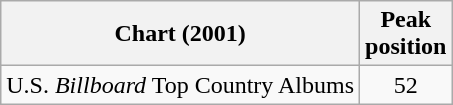<table class="wikitable">
<tr>
<th>Chart (2001)</th>
<th>Peak<br>position</th>
</tr>
<tr>
<td>U.S. <em>Billboard</em> Top Country Albums</td>
<td align="center">52</td>
</tr>
</table>
